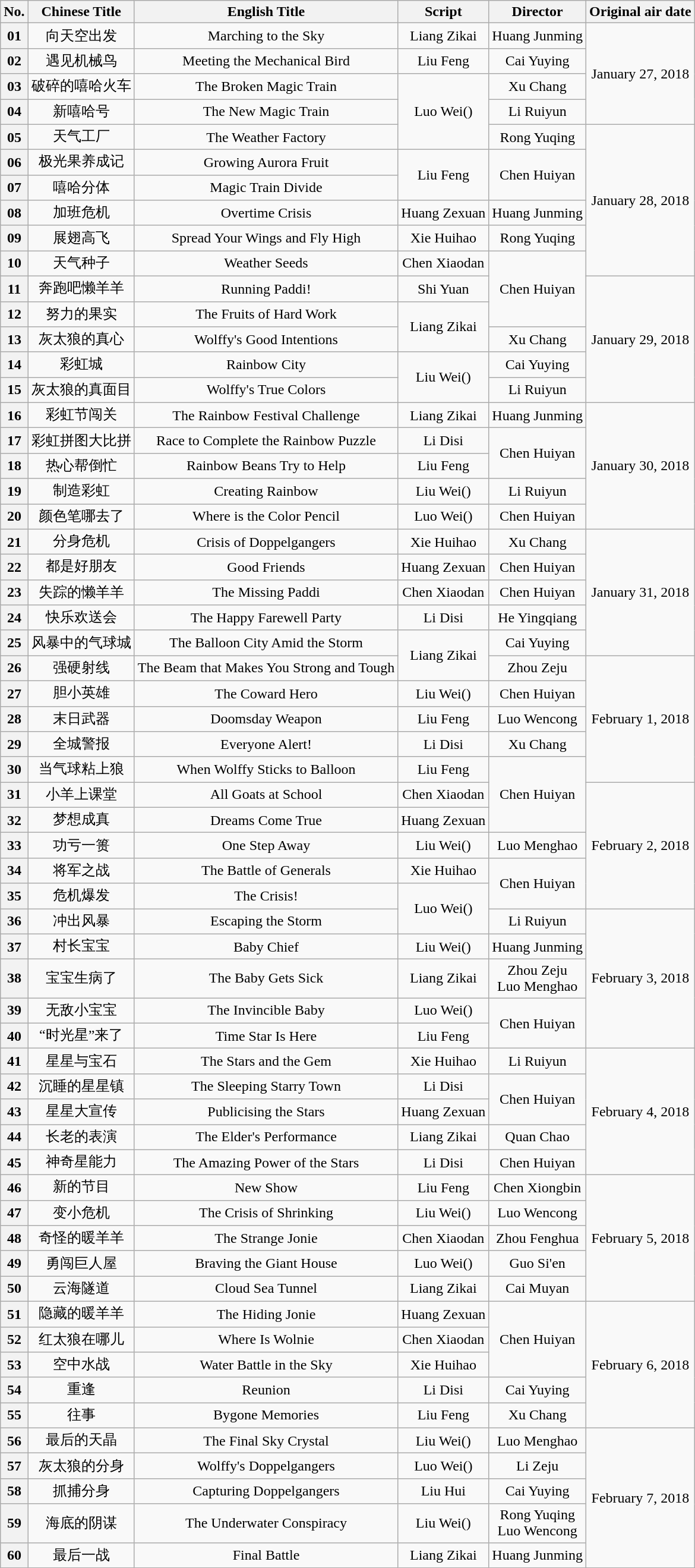<table class="wikitable" style="text-align:center;">
<tr>
<th>No.</th>
<th>Chinese Title</th>
<th>English Title</th>
<th>Script</th>
<th>Director</th>
<th>Original air date</th>
</tr>
<tr>
<th>01</th>
<td>向天空出发</td>
<td>Marching to the Sky</td>
<td>Liang Zikai</td>
<td>Huang Junming</td>
<td rowspan="4">January 27, 2018</td>
</tr>
<tr>
<th>02</th>
<td>遇见机械鸟</td>
<td>Meeting the Mechanical Bird</td>
<td>Liu Feng</td>
<td>Cai Yuying</td>
</tr>
<tr>
<th>03</th>
<td>破碎的嘻哈火车</td>
<td>The Broken Magic Train</td>
<td rowspan="3">Luo Wei()</td>
<td>Xu Chang</td>
</tr>
<tr>
<th>04</th>
<td>新嘻哈号</td>
<td>The New Magic Train</td>
<td>Li Ruiyun</td>
</tr>
<tr>
<th>05</th>
<td>天气工厂</td>
<td>The Weather Factory</td>
<td>Rong Yuqing</td>
<td rowspan="6">January 28, 2018</td>
</tr>
<tr>
<th>06</th>
<td>极光果养成记</td>
<td>Growing Aurora Fruit</td>
<td rowspan="2">Liu Feng</td>
<td rowspan="2">Chen Huiyan</td>
</tr>
<tr>
<th>07</th>
<td>嘻哈分体</td>
<td>Magic Train Divide</td>
</tr>
<tr>
<th>08</th>
<td>加班危机</td>
<td>Overtime Crisis</td>
<td>Huang Zexuan</td>
<td>Huang Junming</td>
</tr>
<tr>
<th>09</th>
<td>展翅高飞</td>
<td>Spread Your Wings and Fly High</td>
<td>Xie Huihao</td>
<td>Rong Yuqing</td>
</tr>
<tr>
<th>10</th>
<td>天气种子</td>
<td>Weather Seeds</td>
<td>Chen Xiaodan</td>
<td rowspan="3">Chen Huiyan</td>
</tr>
<tr>
<th>11</th>
<td>奔跑吧懒羊羊</td>
<td>Running Paddi!</td>
<td>Shi Yuan</td>
<td rowspan="5">January 29, 2018</td>
</tr>
<tr>
<th>12</th>
<td>努力的果实</td>
<td>The Fruits of Hard Work</td>
<td rowspan="2">Liang Zikai</td>
</tr>
<tr>
<th>13</th>
<td>灰太狼的真心</td>
<td>Wolffy's Good Intentions</td>
<td>Xu Chang</td>
</tr>
<tr>
<th>14</th>
<td>彩虹城</td>
<td>Rainbow City</td>
<td rowspan="2">Liu Wei()</td>
<td>Cai Yuying</td>
</tr>
<tr>
<th>15</th>
<td>灰太狼的真面目</td>
<td>Wolffy's True Colors</td>
<td>Li Ruiyun</td>
</tr>
<tr>
<th>16</th>
<td>彩虹节闯关</td>
<td>The Rainbow Festival Challenge</td>
<td>Liang Zikai</td>
<td>Huang Junming</td>
<td rowspan="5">January 30, 2018</td>
</tr>
<tr>
<th>17</th>
<td>彩虹拼图大比拼</td>
<td>Race to Complete the Rainbow Puzzle</td>
<td>Li Disi</td>
<td rowspan="2">Chen Huiyan</td>
</tr>
<tr>
<th>18</th>
<td>热心帮倒忙</td>
<td>Rainbow Beans Try to Help</td>
<td>Liu Feng</td>
</tr>
<tr>
<th>19</th>
<td>制造彩虹</td>
<td>Creating Rainbow</td>
<td>Liu Wei()</td>
<td>Li Ruiyun</td>
</tr>
<tr>
<th>20</th>
<td>颜色笔哪去了</td>
<td>Where is the Color Pencil</td>
<td>Luo Wei()</td>
<td>Chen Huiyan</td>
</tr>
<tr>
<th>21</th>
<td>分身危机</td>
<td>Crisis of Doppelgangers</td>
<td>Xie Huihao</td>
<td>Xu Chang</td>
<td rowspan="5">January 31, 2018</td>
</tr>
<tr>
<th>22</th>
<td>都是好朋友</td>
<td>Good Friends</td>
<td>Huang Zexuan</td>
<td>Chen Huiyan</td>
</tr>
<tr>
<th>23</th>
<td>失踪的懒羊羊</td>
<td>The Missing Paddi</td>
<td>Chen Xiaodan</td>
<td>Chen Huiyan</td>
</tr>
<tr>
<th>24</th>
<td>快乐欢送会</td>
<td>The Happy Farewell Party</td>
<td>Li Disi</td>
<td>He Yingqiang</td>
</tr>
<tr>
<th>25</th>
<td>风暴中的气球城</td>
<td>The Balloon City Amid the Storm</td>
<td rowspan="2">Liang Zikai</td>
<td>Cai Yuying</td>
</tr>
<tr>
<th>26</th>
<td>强硬射线</td>
<td>The Beam that Makes You Strong and Tough</td>
<td>Zhou Zeju</td>
<td rowspan="5">February 1, 2018</td>
</tr>
<tr>
<th>27</th>
<td>胆小英雄</td>
<td>The Coward Hero</td>
<td>Liu Wei()</td>
<td>Chen Huiyan</td>
</tr>
<tr>
<th>28</th>
<td>末日武器</td>
<td>Doomsday Weapon</td>
<td>Liu Feng</td>
<td>Luo Wencong</td>
</tr>
<tr>
<th>29</th>
<td>全城警报</td>
<td>Everyone Alert!</td>
<td>Li Disi</td>
<td>Xu Chang</td>
</tr>
<tr>
<th>30</th>
<td>当气球粘上狼</td>
<td>When Wolffy Sticks to Balloon</td>
<td>Liu Feng</td>
<td rowspan="3">Chen Huiyan</td>
</tr>
<tr>
<th>31</th>
<td>小羊上课堂</td>
<td>All Goats at School</td>
<td>Chen Xiaodan</td>
<td rowspan="5">February 2, 2018</td>
</tr>
<tr>
<th>32</th>
<td>梦想成真</td>
<td>Dreams Come True</td>
<td>Huang Zexuan</td>
</tr>
<tr>
<th>33</th>
<td>功亏一篑</td>
<td>One Step Away</td>
<td>Liu Wei()</td>
<td>Luo Menghao</td>
</tr>
<tr>
<th>34</th>
<td>将军之战</td>
<td>The Battle of Generals</td>
<td>Xie Huihao</td>
<td rowspan="2">Chen Huiyan</td>
</tr>
<tr>
<th>35</th>
<td>危机爆发</td>
<td>The Crisis!</td>
<td rowspan="2">Luo Wei()</td>
</tr>
<tr>
<th>36</th>
<td>冲出风暴</td>
<td>Escaping the Storm</td>
<td>Li Ruiyun</td>
<td rowspan="5">February 3, 2018</td>
</tr>
<tr>
<th>37</th>
<td>村长宝宝</td>
<td>Baby Chief</td>
<td>Liu Wei()</td>
<td>Huang Junming</td>
</tr>
<tr>
<th>38</th>
<td>宝宝生病了</td>
<td>The Baby Gets Sick</td>
<td>Liang Zikai</td>
<td>Zhou Zeju<br>Luo Menghao</td>
</tr>
<tr>
<th>39</th>
<td>无敌小宝宝</td>
<td>The Invincible Baby</td>
<td>Luo Wei()</td>
<td rowspan="2">Chen Huiyan</td>
</tr>
<tr>
<th>40</th>
<td>“时光星”来了</td>
<td>Time Star Is Here</td>
<td>Liu Feng</td>
</tr>
<tr>
<th>41</th>
<td>星星与宝石</td>
<td>The Stars and the Gem</td>
<td>Xie Huihao</td>
<td>Li Ruiyun</td>
<td rowspan="5">February 4, 2018</td>
</tr>
<tr>
<th>42</th>
<td>沉睡的星星镇</td>
<td>The Sleeping Starry Town</td>
<td>Li Disi</td>
<td rowspan="2">Chen Huiyan</td>
</tr>
<tr>
<th>43</th>
<td>星星大宣传</td>
<td>Publicising the Stars</td>
<td>Huang Zexuan</td>
</tr>
<tr>
<th>44</th>
<td>长老的表演</td>
<td>The Elder's Performance</td>
<td>Liang Zikai</td>
<td>Quan Chao</td>
</tr>
<tr>
<th>45</th>
<td>神奇星能力</td>
<td>The Amazing Power of the Stars</td>
<td>Li Disi</td>
<td>Chen Huiyan</td>
</tr>
<tr>
<th>46</th>
<td>新的节目</td>
<td>New Show</td>
<td>Liu Feng</td>
<td>Chen Xiongbin</td>
<td rowspan="5">February 5, 2018</td>
</tr>
<tr>
<th>47</th>
<td>变小危机</td>
<td>The Crisis of Shrinking</td>
<td>Liu Wei()</td>
<td>Luo Wencong</td>
</tr>
<tr>
<th>48</th>
<td>奇怪的暖羊羊</td>
<td>The Strange Jonie</td>
<td>Chen Xiaodan</td>
<td>Zhou Fenghua</td>
</tr>
<tr>
<th>49</th>
<td>勇闯巨人屋</td>
<td>Braving the Giant House</td>
<td>Luo Wei()</td>
<td>Guo Si'en</td>
</tr>
<tr>
<th>50</th>
<td>云海隧道</td>
<td>Cloud Sea Tunnel</td>
<td>Liang Zikai</td>
<td>Cai Muyan</td>
</tr>
<tr>
<th>51</th>
<td>隐藏的暖羊羊</td>
<td>The Hiding Jonie</td>
<td>Huang Zexuan</td>
<td rowspan="3">Chen Huiyan</td>
<td rowspan="5">February 6, 2018</td>
</tr>
<tr>
<th>52</th>
<td>红太狼在哪儿</td>
<td>Where Is Wolnie</td>
<td>Chen Xiaodan</td>
</tr>
<tr>
<th>53</th>
<td>空中水战</td>
<td>Water Battle in the Sky</td>
<td>Xie Huihao</td>
</tr>
<tr>
<th>54</th>
<td>重逢</td>
<td>Reunion</td>
<td>Li Disi</td>
<td>Cai Yuying</td>
</tr>
<tr>
<th>55</th>
<td>往事</td>
<td>Bygone Memories</td>
<td>Liu Feng</td>
<td>Xu Chang</td>
</tr>
<tr>
<th>56</th>
<td>最后的天晶</td>
<td>The Final Sky Crystal</td>
<td>Liu Wei()</td>
<td>Luo Menghao</td>
<td rowspan="5">February 7, 2018</td>
</tr>
<tr>
<th>57</th>
<td>灰太狼的分身</td>
<td>Wolffy's Doppelgangers</td>
<td>Luo Wei()</td>
<td>Li Zeju</td>
</tr>
<tr>
<th>58</th>
<td>抓捕分身</td>
<td>Capturing Doppelgangers</td>
<td>Liu Hui</td>
<td>Cai Yuying</td>
</tr>
<tr>
<th>59</th>
<td>海底的阴谋</td>
<td>The Underwater Conspiracy</td>
<td>Liu Wei()</td>
<td>Rong Yuqing<br>Luo Wencong</td>
</tr>
<tr>
<th>60</th>
<td>最后一战</td>
<td>Final Battle</td>
<td>Liang Zikai</td>
<td>Huang Junming</td>
</tr>
</table>
